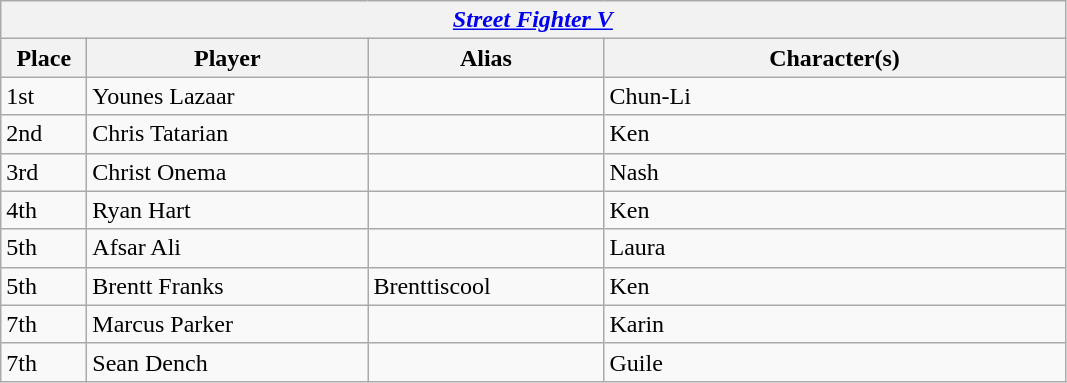<table class="wikitable">
<tr>
<th colspan="4"><strong><em><a href='#'>Street Fighter V</a></em></strong> </th>
</tr>
<tr>
<th style="width:50px;">Place</th>
<th style="width:180px;">Player</th>
<th style="width:150px;">Alias</th>
<th style="width:300px;">Character(s)</th>
</tr>
<tr>
<td>1st</td>
<td> Younes Lazaar</td>
<td></td>
<td>Chun-Li</td>
</tr>
<tr>
<td>2nd</td>
<td> Chris Tatarian</td>
<td></td>
<td>Ken</td>
</tr>
<tr>
<td>3rd</td>
<td> Christ Onema</td>
<td></td>
<td>Nash</td>
</tr>
<tr>
<td>4th</td>
<td> Ryan Hart</td>
<td></td>
<td>Ken</td>
</tr>
<tr>
<td>5th</td>
<td> Afsar Ali</td>
<td></td>
<td>Laura</td>
</tr>
<tr>
<td>5th</td>
<td> Brentt Franks</td>
<td>Brenttiscool</td>
<td>Ken</td>
</tr>
<tr>
<td>7th</td>
<td> Marcus Parker</td>
<td></td>
<td>Karin</td>
</tr>
<tr>
<td>7th</td>
<td> Sean Dench</td>
<td></td>
<td>Guile</td>
</tr>
</table>
